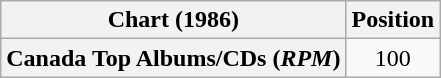<table class="wikitable plainrowheaders" style="text-align:center">
<tr>
<th scope="col">Chart (1986)</th>
<th scope="col">Position</th>
</tr>
<tr>
<th scope="row">Canada Top Albums/CDs (<em>RPM</em>)</th>
<td>100</td>
</tr>
</table>
